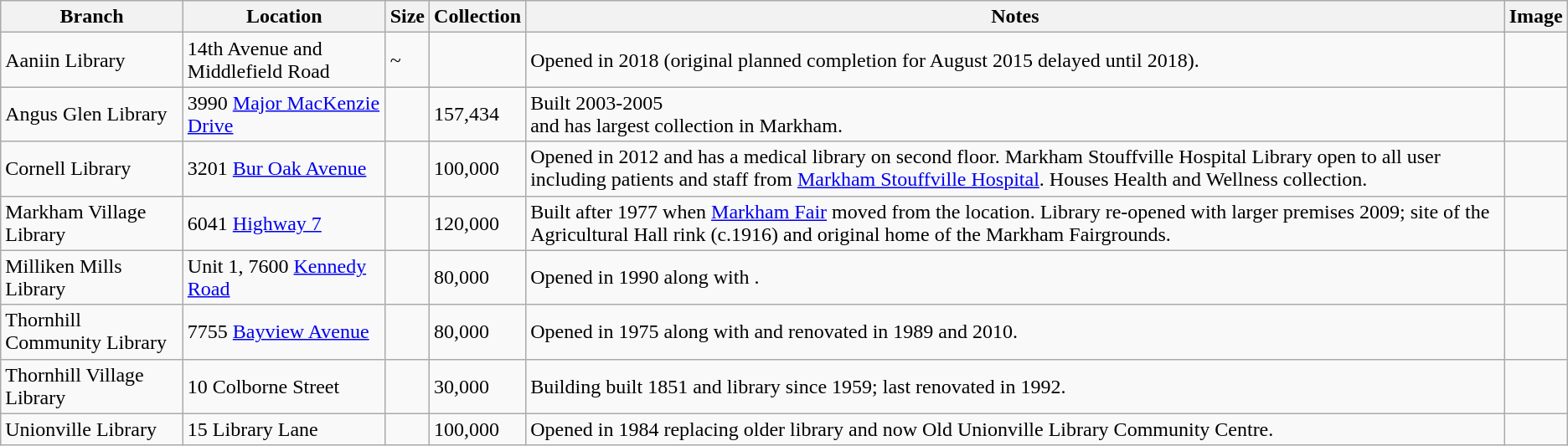<table class="wikitable">
<tr>
<th>Branch</th>
<th>Location</th>
<th>Size</th>
<th>Collection</th>
<th>Notes</th>
<th>Image</th>
</tr>
<tr>
<td>Aaniin Library</td>
<td>14th Avenue and Middlefield Road</td>
<td>~</td>
<td></td>
<td>Opened in 2018 (original planned completion for August 2015 delayed until 2018).</td>
<td></td>
</tr>
<tr>
<td>Angus Glen Library</td>
<td>3990 <a href='#'>Major MacKenzie Drive</a></td>
<td></td>
<td>157,434</td>
<td>Built 2003-2005 <br> and has largest collection in Markham.</td>
<td></td>
</tr>
<tr>
<td>Cornell Library</td>
<td>3201 <a href='#'>Bur Oak Avenue</a></td>
<td></td>
<td>100,000</td>
<td>Opened in 2012 and has a medical library on second floor. Markham Stouffville Hospital Library open to all user including patients and staff from <a href='#'>Markham Stouffville Hospital</a>. Houses Health and Wellness collection.</td>
<td></td>
</tr>
<tr>
<td>Markham Village Library</td>
<td>6041 <a href='#'>Highway 7</a></td>
<td></td>
<td>120,000</td>
<td>Built after 1977 when <a href='#'>Markham Fair</a> moved from the location. Library re-opened with larger premises 2009; site of the Agricultural Hall rink (c.1916) and original home of the Markham Fairgrounds.</td>
<td></td>
</tr>
<tr>
<td>Milliken Mills Library</td>
<td>Unit 1, 7600 <a href='#'>Kennedy Road</a></td>
<td></td>
<td>80,000</td>
<td>Opened in 1990 along with .</td>
<td></td>
</tr>
<tr>
<td>Thornhill Community Library</td>
<td>7755 <a href='#'>Bayview Avenue</a></td>
<td></td>
<td>80,000</td>
<td>Opened in 1975 along with  and renovated in 1989 and 2010.</td>
<td></td>
</tr>
<tr>
<td>Thornhill Village Library</td>
<td>10 Colborne Street</td>
<td></td>
<td>30,000</td>
<td>Building built 1851 and library since 1959; last renovated in 1992.</td>
<td></td>
</tr>
<tr>
<td>Unionville Library</td>
<td>15 Library Lane</td>
<td></td>
<td>100,000</td>
<td>Opened in 1984 replacing older library and now Old Unionville Library Community Centre.</td>
<td></td>
</tr>
</table>
